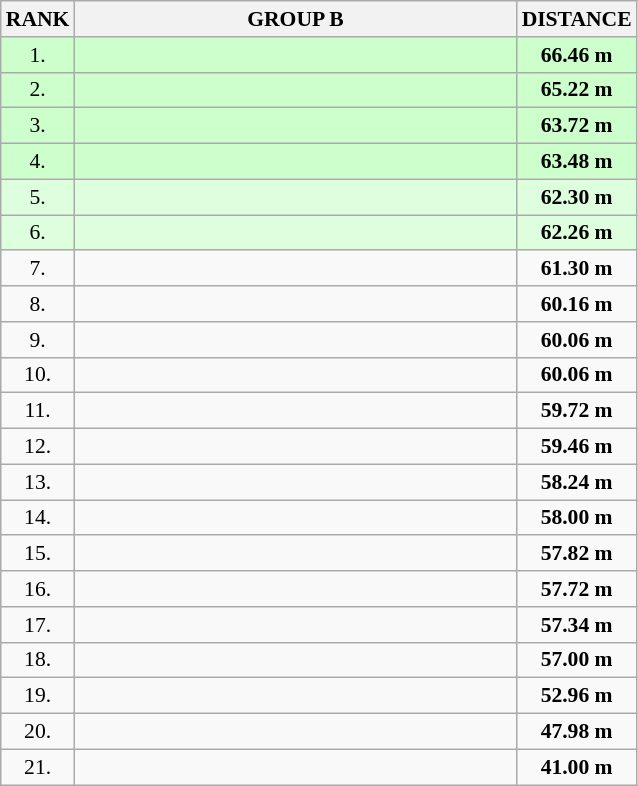<table class="wikitable" style="border-collapse: collapse; font-size: 90%;">
<tr>
<th>RANK</th>
<th style="width: 20em">GROUP B</th>
<th style="width: 5em">DISTANCE</th>
</tr>
<tr style="background:#ccffcc;">
<td align="center">1.</td>
<td></td>
<td align="center"><strong>66.46 m</strong></td>
</tr>
<tr style="background:#ccffcc;">
<td align="center">2.</td>
<td></td>
<td align="center"><strong>65.22 m</strong></td>
</tr>
<tr style="background:#ccffcc;">
<td align="center">3.</td>
<td></td>
<td align="center"><strong>63.72 m</strong></td>
</tr>
<tr style="background:#ccffcc;">
<td align="center">4.</td>
<td></td>
<td align="center"><strong>63.48 m</strong></td>
</tr>
<tr style="background:#ddffdd;">
<td align="center">5.</td>
<td></td>
<td align="center"><strong>62.30 m</strong></td>
</tr>
<tr style="background:#ddffdd;">
<td align="center">6.</td>
<td></td>
<td align="center"><strong>62.26 m</strong></td>
</tr>
<tr>
<td align="center">7.</td>
<td></td>
<td align="center"><strong>61.30 m</strong></td>
</tr>
<tr>
<td align="center">8.</td>
<td></td>
<td align="center"><strong>60.16 m</strong></td>
</tr>
<tr>
<td align="center">9.</td>
<td></td>
<td align="center"><strong>60.06 m</strong></td>
</tr>
<tr>
<td align="center">10.</td>
<td></td>
<td align="center"><strong>60.06 m</strong></td>
</tr>
<tr>
<td align="center">11.</td>
<td></td>
<td align="center"><strong>59.72 m</strong></td>
</tr>
<tr>
<td align="center">12.</td>
<td></td>
<td align="center"><strong>59.46 m</strong></td>
</tr>
<tr>
<td align="center">13.</td>
<td></td>
<td align="center"><strong>58.24 m</strong></td>
</tr>
<tr>
<td align="center">14.</td>
<td></td>
<td align="center"><strong>58.00 m</strong></td>
</tr>
<tr>
<td align="center">15.</td>
<td></td>
<td align="center"><strong>57.82 m</strong></td>
</tr>
<tr>
<td align="center">16.</td>
<td></td>
<td align="center"><strong>57.72 m</strong></td>
</tr>
<tr>
<td align="center">17.</td>
<td></td>
<td align="center"><strong>57.34 m</strong></td>
</tr>
<tr>
<td align="center">18.</td>
<td></td>
<td align="center"><strong>57.00 m</strong></td>
</tr>
<tr>
<td align="center">19.</td>
<td></td>
<td align="center"><strong>52.96 m</strong></td>
</tr>
<tr>
<td align="center">20.</td>
<td></td>
<td align="center"><strong>47.98 m</strong></td>
</tr>
<tr>
<td align="center">21.</td>
<td></td>
<td align="center"><strong>41.00 m</strong></td>
</tr>
</table>
